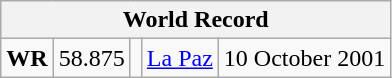<table class="wikitable">
<tr>
<th colspan=5>World Record</th>
</tr>
<tr>
<td><strong>WR</strong></td>
<td>58.875</td>
<td></td>
<td><a href='#'>La Paz</a> </td>
<td>10 October 2001</td>
</tr>
</table>
